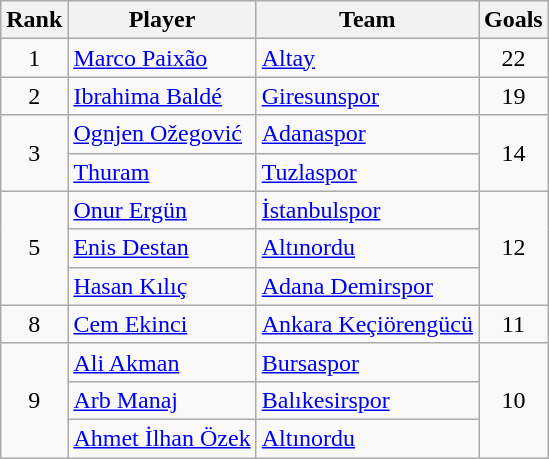<table class="wikitable" style="text-align:center;">
<tr>
<th>Rank</th>
<th>Player</th>
<th>Team</th>
<th>Goals</th>
</tr>
<tr>
<td>1</td>
<td align="left"> <a href='#'>Marco Paixão</a></td>
<td align="left"><a href='#'>Altay</a></td>
<td>22</td>
</tr>
<tr>
<td>2</td>
<td align="left"> <a href='#'>Ibrahima Baldé</a></td>
<td align="left"><a href='#'>Giresunspor</a></td>
<td>19</td>
</tr>
<tr>
<td rowspan=2>3</td>
<td align="left"> <a href='#'>Ognjen Ožegović</a></td>
<td align="left"><a href='#'>Adanaspor</a></td>
<td rowspan=2>14</td>
</tr>
<tr>
<td align="left"> <a href='#'>Thuram</a></td>
<td align="left"><a href='#'>Tuzlaspor</a></td>
</tr>
<tr>
<td rowspan=3>5</td>
<td align="left"> <a href='#'>Onur Ergün</a></td>
<td align="left"><a href='#'>İstanbulspor</a></td>
<td rowspan=3>12</td>
</tr>
<tr>
<td align="left"> <a href='#'>Enis Destan</a></td>
<td align="left"><a href='#'>Altınordu</a></td>
</tr>
<tr>
<td align="left"> <a href='#'>Hasan Kılıç</a></td>
<td align="left"><a href='#'>Adana Demirspor</a></td>
</tr>
<tr>
<td>8</td>
<td align="left"> <a href='#'>Cem Ekinci</a></td>
<td align="left"><a href='#'>Ankara Keçiörengücü</a></td>
<td>11</td>
</tr>
<tr>
<td rowspan=3>9</td>
<td align="left"> <a href='#'>Ali Akman</a></td>
<td align="left"><a href='#'>Bursaspor</a></td>
<td rowspan=3>10</td>
</tr>
<tr>
<td align="left"> <a href='#'>Arb Manaj</a></td>
<td align="left"><a href='#'>Balıkesirspor</a></td>
</tr>
<tr>
<td align="left"> <a href='#'>Ahmet İlhan Özek</a></td>
<td align="left"><a href='#'>Altınordu</a></td>
</tr>
</table>
